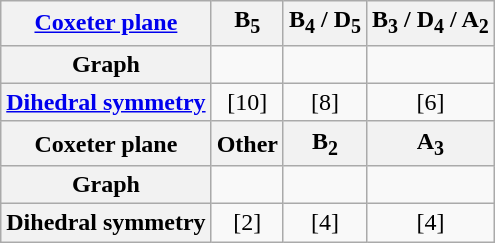<table class=wikitable>
<tr align=center>
<th><a href='#'>Coxeter plane</a></th>
<th>B<sub>5</sub></th>
<th>B<sub>4</sub> / D<sub>5</sub></th>
<th>B<sub>3</sub> / D<sub>4</sub> / A<sub>2</sub></th>
</tr>
<tr align=center>
<th>Graph</th>
<td></td>
<td></td>
<td></td>
</tr>
<tr align=center>
<th><a href='#'>Dihedral symmetry</a></th>
<td>[10]</td>
<td>[8]</td>
<td>[6]</td>
</tr>
<tr align=center>
<th>Coxeter plane</th>
<th>Other</th>
<th>B<sub>2</sub></th>
<th>A<sub>3</sub></th>
</tr>
<tr align=center>
<th>Graph</th>
<td></td>
<td></td>
<td></td>
</tr>
<tr align=center>
<th>Dihedral symmetry</th>
<td>[2]</td>
<td>[4]</td>
<td>[4]</td>
</tr>
</table>
